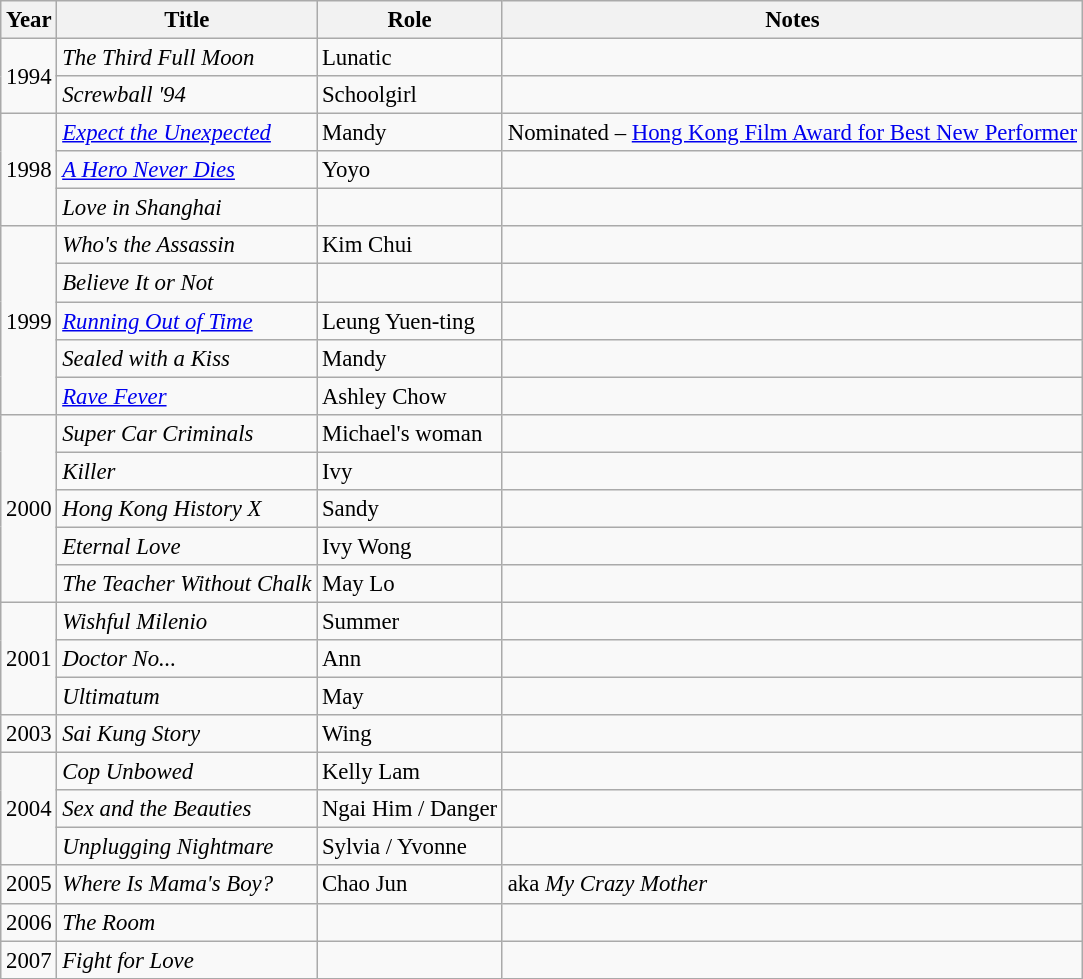<table class="wikitable" style="font-size: 95%;">
<tr>
<th>Year</th>
<th>Title</th>
<th>Role</th>
<th>Notes</th>
</tr>
<tr>
<td rowspan=2>1994</td>
<td><em>The Third Full Moon</em></td>
<td>Lunatic</td>
<td></td>
</tr>
<tr>
<td><em>Screwball '94</em></td>
<td>Schoolgirl</td>
<td></td>
</tr>
<tr>
<td rowspan=3>1998</td>
<td><em><a href='#'>Expect the Unexpected</a></em></td>
<td>Mandy</td>
<td>Nominated – <a href='#'>Hong Kong Film Award for Best New Performer</a></td>
</tr>
<tr>
<td><em><a href='#'>A Hero Never Dies</a></em></td>
<td>Yoyo</td>
<td></td>
</tr>
<tr>
<td><em>Love in Shanghai</em></td>
<td></td>
<td></td>
</tr>
<tr>
<td rowspan=5>1999</td>
<td><em>Who's the Assassin</em></td>
<td>Kim Chui</td>
<td></td>
</tr>
<tr>
<td><em>Believe It or Not</em></td>
<td></td>
<td></td>
</tr>
<tr>
<td><em><a href='#'>Running Out of Time</a></em></td>
<td>Leung Yuen-ting</td>
<td></td>
</tr>
<tr>
<td><em>Sealed with a Kiss</em></td>
<td>Mandy</td>
<td></td>
</tr>
<tr>
<td><em><a href='#'>Rave Fever</a></em></td>
<td>Ashley Chow</td>
<td></td>
</tr>
<tr>
<td rowspan=5>2000</td>
<td><em>Super Car Criminals</em></td>
<td>Michael's woman</td>
<td></td>
</tr>
<tr>
<td><em>Killer</em></td>
<td>Ivy</td>
<td></td>
</tr>
<tr>
<td><em>Hong Kong History X</em></td>
<td>Sandy</td>
<td></td>
</tr>
<tr>
<td><em>Eternal Love</em></td>
<td>Ivy Wong</td>
<td></td>
</tr>
<tr>
<td><em>The Teacher Without Chalk</em></td>
<td>May Lo</td>
</tr>
<tr>
<td rowspan=3>2001</td>
<td><em>Wishful Milenio</em></td>
<td>Summer</td>
<td></td>
</tr>
<tr>
<td><em>Doctor No...</em></td>
<td>Ann</td>
<td></td>
</tr>
<tr>
<td><em>Ultimatum</em></td>
<td>May</td>
<td></td>
</tr>
<tr>
<td>2003</td>
<td><em>Sai Kung Story</em></td>
<td>Wing</td>
<td></td>
</tr>
<tr>
<td rowspan=3>2004</td>
<td><em>Cop Unbowed</em></td>
<td>Kelly Lam</td>
<td></td>
</tr>
<tr>
<td><em>Sex and the Beauties</em></td>
<td>Ngai Him / Danger</td>
<td></td>
</tr>
<tr>
<td><em>Unplugging Nightmare</em></td>
<td>Sylvia / Yvonne</td>
<td></td>
</tr>
<tr>
<td>2005</td>
<td><em>Where Is Mama's Boy?</em></td>
<td>Chao Jun</td>
<td>aka <em>My Crazy Mother</em></td>
</tr>
<tr>
<td>2006</td>
<td><em>The Room</em></td>
<td></td>
<td></td>
</tr>
<tr>
<td>2007</td>
<td><em>Fight for Love</em></td>
<td></td>
<td></td>
</tr>
</table>
